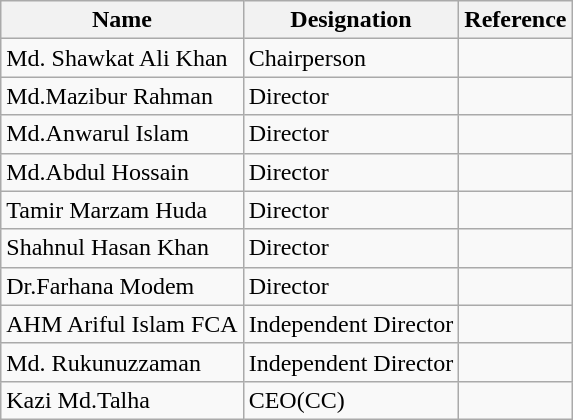<table class="wikitable">
<tr>
<th>Name</th>
<th>Designation</th>
<th>Reference</th>
</tr>
<tr>
<td>Md. Shawkat Ali Khan</td>
<td>Chairperson</td>
<td></td>
</tr>
<tr>
<td>Md.Mazibur Rahman</td>
<td>Director</td>
<td></td>
</tr>
<tr>
<td>Md.Anwarul Islam</td>
<td>Director</td>
<td></td>
</tr>
<tr>
<td>Md.Abdul Hossain</td>
<td>Director</td>
<td></td>
</tr>
<tr>
<td>Tamir Marzam Huda</td>
<td>Director</td>
<td></td>
</tr>
<tr>
<td>Shahnul Hasan Khan</td>
<td>Director</td>
<td></td>
</tr>
<tr>
<td>Dr.Farhana Modem</td>
<td>Director</td>
<td></td>
</tr>
<tr>
<td>AHM Ariful Islam FCA</td>
<td>Independent Director</td>
<td></td>
</tr>
<tr>
<td>Md. Rukunuzzaman</td>
<td>Independent Director</td>
<td></td>
</tr>
<tr>
<td>Kazi Md.Talha</td>
<td>CEO(CC)</td>
<td></td>
</tr>
</table>
